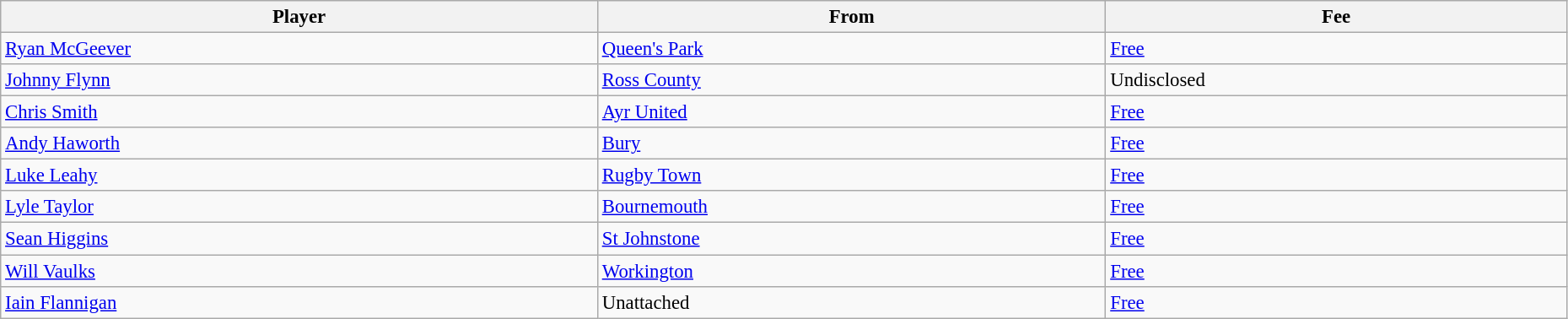<table class="wikitable" style="text-align:center; font-size:95%;width:98%; text-align:left">
<tr>
<th>Player</th>
<th>From</th>
<th>Fee</th>
</tr>
<tr>
<td> <a href='#'>Ryan McGeever</a></td>
<td> <a href='#'>Queen's Park</a></td>
<td><a href='#'>Free</a></td>
</tr>
<tr>
<td> <a href='#'>Johnny Flynn</a></td>
<td> <a href='#'>Ross County</a></td>
<td>Undisclosed</td>
</tr>
<tr>
<td> <a href='#'>Chris Smith</a></td>
<td> <a href='#'>Ayr United</a></td>
<td><a href='#'>Free</a></td>
</tr>
<tr>
<td> <a href='#'>Andy Haworth</a></td>
<td> <a href='#'>Bury</a></td>
<td><a href='#'>Free</a></td>
</tr>
<tr>
<td> <a href='#'>Luke Leahy</a></td>
<td> <a href='#'>Rugby Town</a></td>
<td><a href='#'>Free</a></td>
</tr>
<tr>
<td> <a href='#'>Lyle Taylor</a></td>
<td> <a href='#'>Bournemouth</a></td>
<td><a href='#'>Free</a></td>
</tr>
<tr>
<td> <a href='#'>Sean Higgins</a></td>
<td> <a href='#'>St Johnstone</a></td>
<td><a href='#'>Free</a></td>
</tr>
<tr>
<td> <a href='#'>Will Vaulks</a></td>
<td> <a href='#'>Workington</a></td>
<td><a href='#'>Free</a></td>
</tr>
<tr>
<td> <a href='#'>Iain Flannigan</a></td>
<td>Unattached</td>
<td><a href='#'>Free</a></td>
</tr>
</table>
